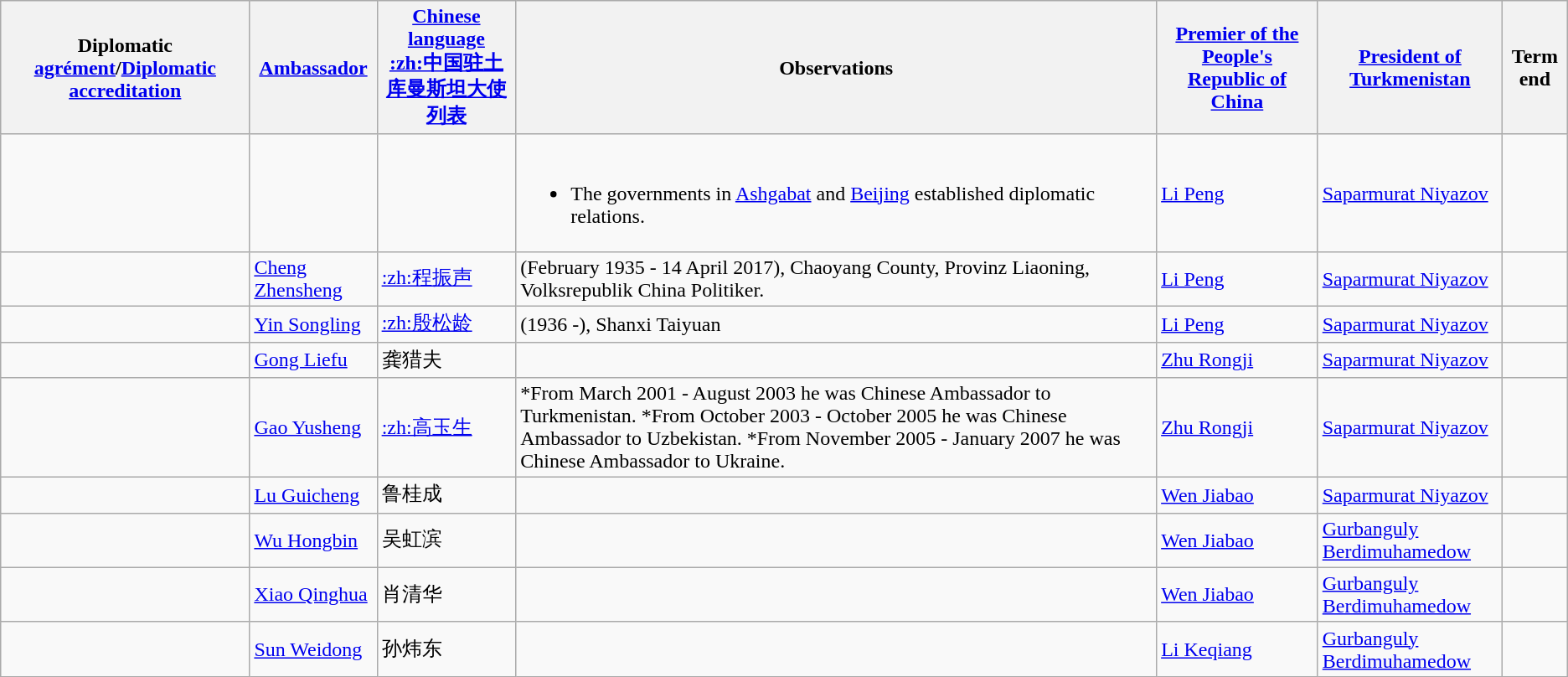<table class="wikitable sortable">
<tr>
<th>Diplomatic <a href='#'>agrément</a>/<a href='#'>Diplomatic accreditation</a></th>
<th><a href='#'>Ambassador</a></th>
<th><a href='#'>Chinese language</a><br><a href='#'>:zh:中国驻土库曼斯坦大使列表</a></th>
<th>Observations</th>
<th><a href='#'>Premier of the People's Republic of China</a></th>
<th><a href='#'>President of Turkmenistan</a></th>
<th>Term end</th>
</tr>
<tr>
<td></td>
<td></td>
<td></td>
<td><br><ul><li>The governments in <a href='#'>Ashgabat</a> and <a href='#'>Beijing</a> established diplomatic relations.</li></ul></td>
<td><a href='#'>Li Peng</a></td>
<td><a href='#'>Saparmurat Niyazov</a></td>
<td></td>
</tr>
<tr>
<td></td>
<td><a href='#'>Cheng Zhensheng</a></td>
<td><a href='#'>:zh:程振声 </a></td>
<td>(February 1935 - 14 April 2017), Chaoyang County, Provinz Liaoning, Volksrepublik China Politiker.</td>
<td><a href='#'>Li Peng</a></td>
<td><a href='#'>Saparmurat Niyazov</a></td>
<td></td>
</tr>
<tr>
<td></td>
<td><a href='#'>Yin Songling</a></td>
<td><a href='#'>:zh:殷松龄 </a></td>
<td>(1936 -), Shanxi Taiyuan</td>
<td><a href='#'>Li Peng</a></td>
<td><a href='#'>Saparmurat Niyazov</a></td>
<td></td>
</tr>
<tr>
<td></td>
<td><a href='#'>Gong Liefu</a></td>
<td>龚猎夫</td>
<td></td>
<td><a href='#'>Zhu Rongji</a></td>
<td><a href='#'>Saparmurat Niyazov</a></td>
<td></td>
</tr>
<tr>
<td></td>
<td><a href='#'>Gao Yusheng</a></td>
<td><a href='#'>:zh:高玉生 </a></td>
<td>*From March 2001 - August 2003 he was Chinese Ambassador to Turkmenistan. *From October 2003 - October 2005 he was Chinese Ambassador to Uzbekistan. *From November 2005 - January 2007 he was Chinese Ambassador to Ukraine.</td>
<td><a href='#'>Zhu Rongji</a></td>
<td><a href='#'>Saparmurat Niyazov</a></td>
<td></td>
</tr>
<tr>
<td></td>
<td><a href='#'>Lu Guicheng</a></td>
<td>鲁桂成</td>
<td></td>
<td><a href='#'>Wen Jiabao</a></td>
<td><a href='#'>Saparmurat Niyazov</a></td>
<td></td>
</tr>
<tr>
<td></td>
<td><a href='#'>Wu Hongbin</a></td>
<td>吴虹滨</td>
<td></td>
<td><a href='#'>Wen Jiabao</a></td>
<td><a href='#'>Gurbanguly Berdimuhamedow</a></td>
<td></td>
</tr>
<tr>
<td></td>
<td><a href='#'>Xiao Qinghua</a></td>
<td>肖清华</td>
<td></td>
<td><a href='#'>Wen Jiabao</a></td>
<td><a href='#'>Gurbanguly Berdimuhamedow</a></td>
<td></td>
</tr>
<tr>
<td></td>
<td><a href='#'>Sun Weidong</a></td>
<td>孙炜东</td>
<td></td>
<td><a href='#'>Li Keqiang</a></td>
<td><a href='#'>Gurbanguly Berdimuhamedow</a></td>
<td></td>
</tr>
</table>
